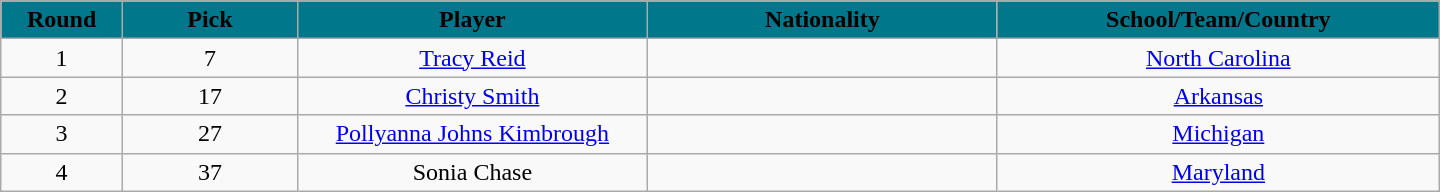<table class="wikitable" style="text-align:center; width:60em">
<tr>
<th style="background: #00778B" width="2%"><span>Round</span></th>
<th style="background: #00778B" width="5%"><span>Pick</span></th>
<th style="background: #00778B" width="10%"><span>Player</span></th>
<th style="background: #00778B" width="10%"><span>Nationality</span></th>
<th style="background: #00778B" width="10%"><span>School/Team/Country</span></th>
</tr>
<tr>
<td>1</td>
<td>7</td>
<td><a href='#'>Tracy Reid</a></td>
<td></td>
<td><a href='#'>North Carolina</a></td>
</tr>
<tr>
<td>2</td>
<td>17</td>
<td><a href='#'>Christy Smith</a></td>
<td></td>
<td><a href='#'>Arkansas</a></td>
</tr>
<tr>
<td>3</td>
<td>27</td>
<td><a href='#'>Pollyanna Johns Kimbrough</a></td>
<td></td>
<td><a href='#'>Michigan</a></td>
</tr>
<tr>
<td>4</td>
<td>37</td>
<td>Sonia Chase</td>
<td></td>
<td><a href='#'>Maryland</a></td>
</tr>
</table>
